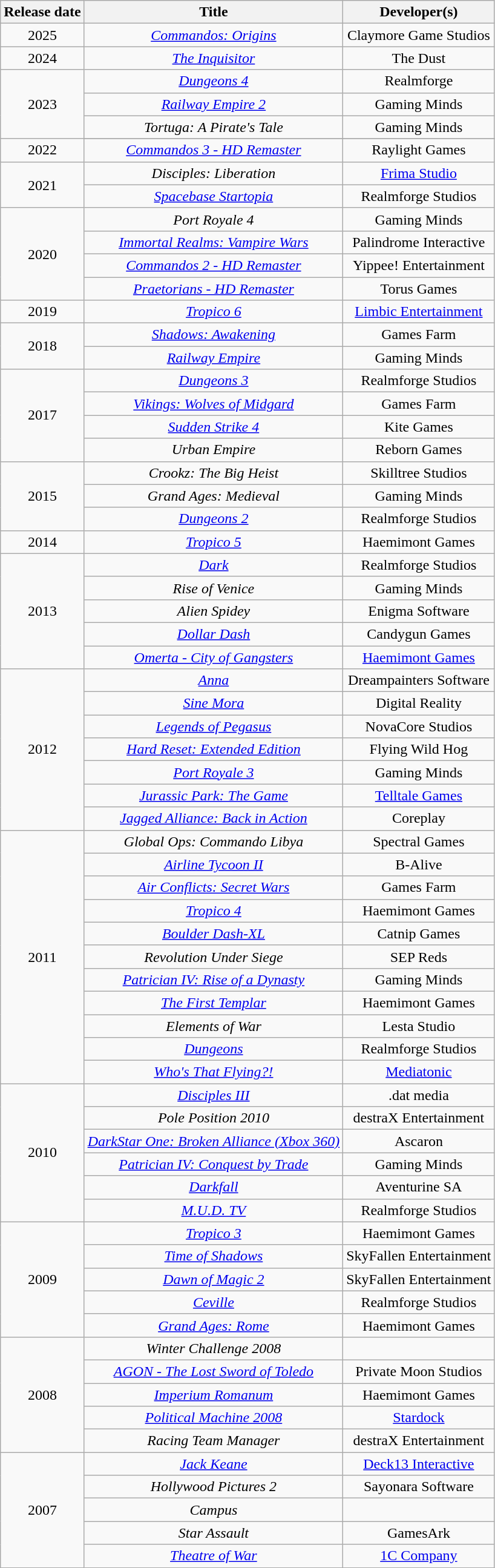<table class="sortable wikitable" style="text-align: center">
<tr>
<th>Release date</th>
<th>Title</th>
<th>Developer(s)</th>
</tr>
<tr>
<td>2025</td>
<td><em><a href='#'>Commandos: Origins</a></em></td>
<td>Claymore Game Studios</td>
</tr>
<tr>
<td>2024</td>
<td><em><a href='#'>The Inquisitor</a></em></td>
<td>The Dust</td>
</tr>
<tr>
<td rowspan="3">2023</td>
<td><em><a href='#'>Dungeons 4</a></em></td>
<td>Realmforge</td>
</tr>
<tr>
<td><em><a href='#'>Railway Empire 2</a></em></td>
<td>Gaming Minds</td>
</tr>
<tr>
<td><em>Tortuga: A Pirate's Tale</em></td>
<td>Gaming Minds</td>
</tr>
<tr>
<td rowspan="2">2022</td>
</tr>
<tr>
<td><em><a href='#'>Commandos 3 - HD Remaster</a></em></td>
<td>Raylight Games</td>
</tr>
<tr>
<td rowspan="2">2021</td>
<td><em>Disciples: Liberation</em></td>
<td><a href='#'>Frima Studio</a></td>
</tr>
<tr>
<td><em><a href='#'>Spacebase Startopia</a></em></td>
<td>Realmforge Studios</td>
</tr>
<tr>
<td rowspan="4">2020</td>
<td><em>Port Royale 4</em></td>
<td>Gaming Minds</td>
</tr>
<tr>
<td><em><a href='#'>Immortal Realms: Vampire Wars</a></em></td>
<td>Palindrome Interactive</td>
</tr>
<tr>
<td><em><a href='#'>Commandos 2 - HD Remaster</a></em></td>
<td>Yippee! Entertainment</td>
</tr>
<tr>
<td><em><a href='#'>Praetorians - HD Remaster</a></em></td>
<td>Torus Games</td>
</tr>
<tr>
<td>2019</td>
<td><em><a href='#'>Tropico 6</a></em></td>
<td><a href='#'>Limbic Entertainment</a></td>
</tr>
<tr>
<td rowspan="2">2018</td>
<td><em><a href='#'>Shadows: Awakening</a></em></td>
<td>Games Farm</td>
</tr>
<tr>
<td><em><a href='#'>Railway Empire</a></em></td>
<td>Gaming Minds</td>
</tr>
<tr>
<td rowspan="4">2017</td>
<td><em><a href='#'>Dungeons 3</a></em></td>
<td>Realmforge Studios</td>
</tr>
<tr>
<td><em><a href='#'>Vikings: Wolves of Midgard</a></em></td>
<td>Games Farm</td>
</tr>
<tr>
<td><em><a href='#'>Sudden Strike 4</a></em></td>
<td>Kite Games</td>
</tr>
<tr>
<td><em>Urban Empire</em></td>
<td>Reborn Games</td>
</tr>
<tr>
<td rowspan="3">2015</td>
<td><em>Crookz: The Big Heist</em></td>
<td>Skilltree Studios</td>
</tr>
<tr>
<td><em>Grand Ages: Medieval</em></td>
<td>Gaming Minds</td>
</tr>
<tr>
<td><em><a href='#'>Dungeons 2</a></em></td>
<td>Realmforge Studios</td>
</tr>
<tr>
<td>2014</td>
<td><em><a href='#'>Tropico 5</a></em></td>
<td>Haemimont Games</td>
</tr>
<tr>
<td rowspan="5">2013</td>
<td><em><a href='#'>Dark</a></em></td>
<td>Realmforge Studios</td>
</tr>
<tr>
<td><em>Rise of Venice</em></td>
<td>Gaming Minds</td>
</tr>
<tr>
<td><em>Alien Spidey</em></td>
<td>Enigma Software</td>
</tr>
<tr>
<td><em><a href='#'>Dollar Dash</a></em></td>
<td>Candygun Games</td>
</tr>
<tr>
<td><em><a href='#'>Omerta - City of Gangsters</a></em></td>
<td><a href='#'>Haemimont Games</a></td>
</tr>
<tr>
<td rowspan="7">2012</td>
<td><em><a href='#'>Anna</a></em></td>
<td>Dreampainters Software</td>
</tr>
<tr>
<td><em><a href='#'>Sine Mora</a></em></td>
<td>Digital Reality</td>
</tr>
<tr>
<td><em><a href='#'>Legends of Pegasus</a></em></td>
<td>NovaCore Studios</td>
</tr>
<tr>
<td><em><a href='#'>Hard Reset: Extended Edition</a></em></td>
<td>Flying Wild Hog</td>
</tr>
<tr>
<td><em><a href='#'>Port Royale 3</a></em></td>
<td>Gaming Minds</td>
</tr>
<tr>
<td><em><a href='#'>Jurassic Park: The Game</a></em></td>
<td><a href='#'>Telltale Games</a></td>
</tr>
<tr>
<td><em><a href='#'>Jagged Alliance: Back in Action</a></em></td>
<td>Coreplay</td>
</tr>
<tr>
<td rowspan="11">2011</td>
<td><em>Global Ops: Commando Libya</em></td>
<td>Spectral Games</td>
</tr>
<tr>
<td><em><a href='#'>Airline Tycoon II</a></em></td>
<td>B-Alive</td>
</tr>
<tr>
<td><em><a href='#'>Air Conflicts: Secret Wars</a></em></td>
<td>Games Farm</td>
</tr>
<tr>
<td><em><a href='#'>Tropico 4</a></em></td>
<td>Haemimont Games</td>
</tr>
<tr>
<td><em><a href='#'>Boulder Dash-XL</a></em></td>
<td>Catnip Games</td>
</tr>
<tr>
<td><em>Revolution Under Siege</em></td>
<td>SEP Reds</td>
</tr>
<tr>
<td><em><a href='#'>Patrician IV: Rise of a Dynasty</a></em></td>
<td>Gaming Minds</td>
</tr>
<tr>
<td><em><a href='#'>The First Templar</a></em></td>
<td>Haemimont Games</td>
</tr>
<tr>
<td><em>Elements of War</em></td>
<td>Lesta Studio</td>
</tr>
<tr>
<td><em><a href='#'>Dungeons</a></em></td>
<td>Realmforge Studios</td>
</tr>
<tr>
<td><em><a href='#'>Who's That Flying?!</a></em></td>
<td><a href='#'>Mediatonic</a></td>
</tr>
<tr>
<td rowspan="6">2010</td>
<td><em><a href='#'>Disciples III</a></em></td>
<td>.dat media</td>
</tr>
<tr>
<td><em>Pole Position 2010</em></td>
<td>destraX Entertainment</td>
</tr>
<tr>
<td><em><a href='#'>DarkStar One: Broken Alliance (Xbox 360)</a></em></td>
<td>Ascaron</td>
</tr>
<tr>
<td><em><a href='#'>Patrician IV: Conquest by Trade</a></em></td>
<td>Gaming Minds</td>
</tr>
<tr>
<td><em><a href='#'>Darkfall</a></em></td>
<td>Aventurine SA</td>
</tr>
<tr>
<td><em><a href='#'>M.U.D. TV</a></em></td>
<td>Realmforge Studios</td>
</tr>
<tr>
<td rowspan="5">2009</td>
<td><em><a href='#'>Tropico 3</a></em></td>
<td>Haemimont Games</td>
</tr>
<tr>
<td><em><a href='#'>Time of Shadows</a></em></td>
<td>SkyFallen Entertainment</td>
</tr>
<tr>
<td><em><a href='#'>Dawn of Magic 2</a></em></td>
<td>SkyFallen Entertainment</td>
</tr>
<tr>
<td><em><a href='#'>Ceville</a></em></td>
<td>Realmforge Studios</td>
</tr>
<tr>
<td><em><a href='#'>Grand Ages: Rome</a></em></td>
<td>Haemimont Games</td>
</tr>
<tr>
<td rowspan="5">2008</td>
<td><em>Winter Challenge 2008</em></td>
<td></td>
</tr>
<tr>
<td><em><a href='#'>AGON - The Lost Sword of Toledo</a></em></td>
<td>Private Moon Studios</td>
</tr>
<tr>
<td><em><a href='#'>Imperium Romanum</a></em></td>
<td>Haemimont Games</td>
</tr>
<tr>
<td><em><a href='#'>Political Machine 2008</a></em></td>
<td><a href='#'>Stardock</a></td>
</tr>
<tr>
<td><em>Racing Team Manager</em></td>
<td>destraX Entertainment</td>
</tr>
<tr>
<td rowspan="5">2007</td>
<td><em><a href='#'>Jack Keane</a></em></td>
<td><a href='#'>Deck13 Interactive</a></td>
</tr>
<tr>
<td><em>Hollywood Pictures 2</em></td>
<td>Sayonara Software</td>
</tr>
<tr>
<td><em>Campus</em></td>
<td></td>
</tr>
<tr>
<td><em>Star Assault</em></td>
<td>GamesArk</td>
</tr>
<tr>
<td><em><a href='#'>Theatre of War</a></em></td>
<td><a href='#'>1C Company</a></td>
</tr>
</table>
